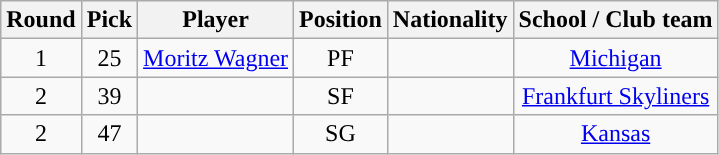<table class="wikitable sortable sortable">
<tr>
<th>Round</th>
<th>Pick</th>
<th>Player</th>
<th>Position</th>
<th>Nationality</th>
<th>School / Club team</th>
</tr>
<tr style="text-align: center">
<td>1</td>
<td>25</td>
<td><a href='#'>Moritz Wagner</a></td>
<td>PF</td>
<td></td>
<td><a href='#'>Michigan</a></td>
</tr>
<tr style="text-align: center">
<td>2</td>
<td>39</td>
<td></td>
<td>SF</td>
<td></td>
<td> <a href='#'>Frankfurt Skyliners</a></td>
</tr>
<tr style="text-align: center">
<td>2</td>
<td>47</td>
<td></td>
<td>SG</td>
<td></td>
<td><a href='#'>Kansas</a></td>
</tr>
</table>
